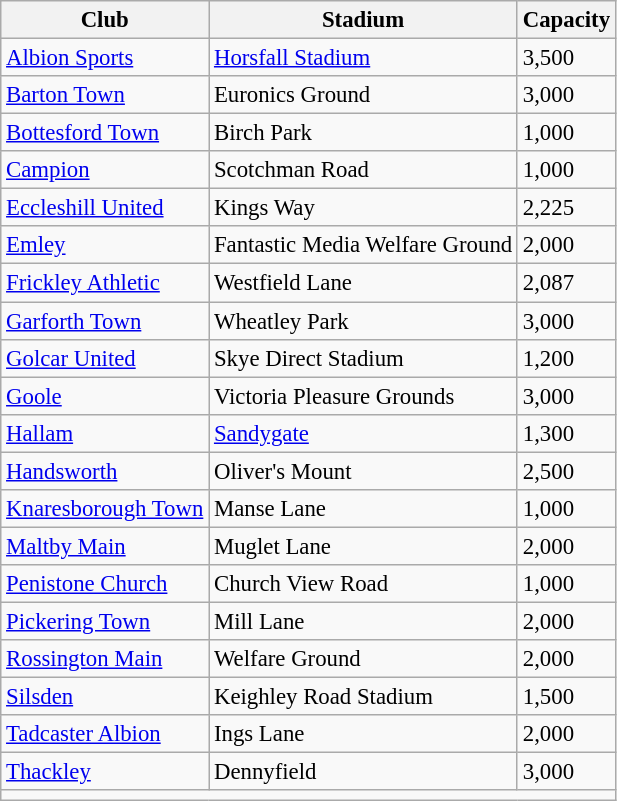<table class="wikitable sortable" style="font-size:95%">
<tr>
<th>Club</th>
<th>Stadium</th>
<th>Capacity</th>
</tr>
<tr>
<td><a href='#'>Albion Sports</a></td>
<td><a href='#'>Horsfall Stadium</a></td>
<td>3,500</td>
</tr>
<tr>
<td><a href='#'>Barton Town</a></td>
<td>Euronics Ground</td>
<td>3,000</td>
</tr>
<tr>
<td><a href='#'>Bottesford Town</a></td>
<td>Birch Park</td>
<td>1,000</td>
</tr>
<tr>
<td><a href='#'>Campion</a></td>
<td>Scotchman Road</td>
<td>1,000</td>
</tr>
<tr>
<td><a href='#'>Eccleshill United</a></td>
<td>Kings Way</td>
<td>2,225</td>
</tr>
<tr>
<td><a href='#'>Emley</a></td>
<td>Fantastic Media Welfare Ground</td>
<td>2,000</td>
</tr>
<tr>
<td><a href='#'>Frickley Athletic</a></td>
<td>Westfield Lane</td>
<td>2,087</td>
</tr>
<tr>
<td><a href='#'>Garforth Town</a></td>
<td>Wheatley Park</td>
<td>3,000</td>
</tr>
<tr>
<td><a href='#'>Golcar United</a></td>
<td>Skye Direct Stadium</td>
<td>1,200</td>
</tr>
<tr>
<td><a href='#'>Goole</a></td>
<td>Victoria Pleasure Grounds</td>
<td>3,000</td>
</tr>
<tr>
<td><a href='#'>Hallam</a></td>
<td><a href='#'>Sandygate</a></td>
<td>1,300</td>
</tr>
<tr>
<td><a href='#'>Handsworth</a></td>
<td>Oliver's Mount</td>
<td>2,500</td>
</tr>
<tr>
<td><a href='#'>Knaresborough Town</a></td>
<td>Manse Lane</td>
<td>1,000</td>
</tr>
<tr>
<td><a href='#'>Maltby Main</a></td>
<td>Muglet Lane</td>
<td>2,000</td>
</tr>
<tr>
<td><a href='#'>Penistone Church</a></td>
<td>Church View Road</td>
<td>1,000</td>
</tr>
<tr>
<td><a href='#'>Pickering Town</a></td>
<td>Mill Lane</td>
<td>2,000</td>
</tr>
<tr>
<td><a href='#'>Rossington Main</a></td>
<td>Welfare Ground</td>
<td>2,000</td>
</tr>
<tr>
<td><a href='#'>Silsden</a></td>
<td>Keighley Road Stadium</td>
<td>1,500</td>
</tr>
<tr>
<td><a href='#'>Tadcaster Albion</a></td>
<td>Ings Lane</td>
<td>2,000</td>
</tr>
<tr>
<td><a href='#'>Thackley</a></td>
<td>Dennyfield</td>
<td>3,000</td>
</tr>
<tr>
<td colspan=3></td>
</tr>
</table>
